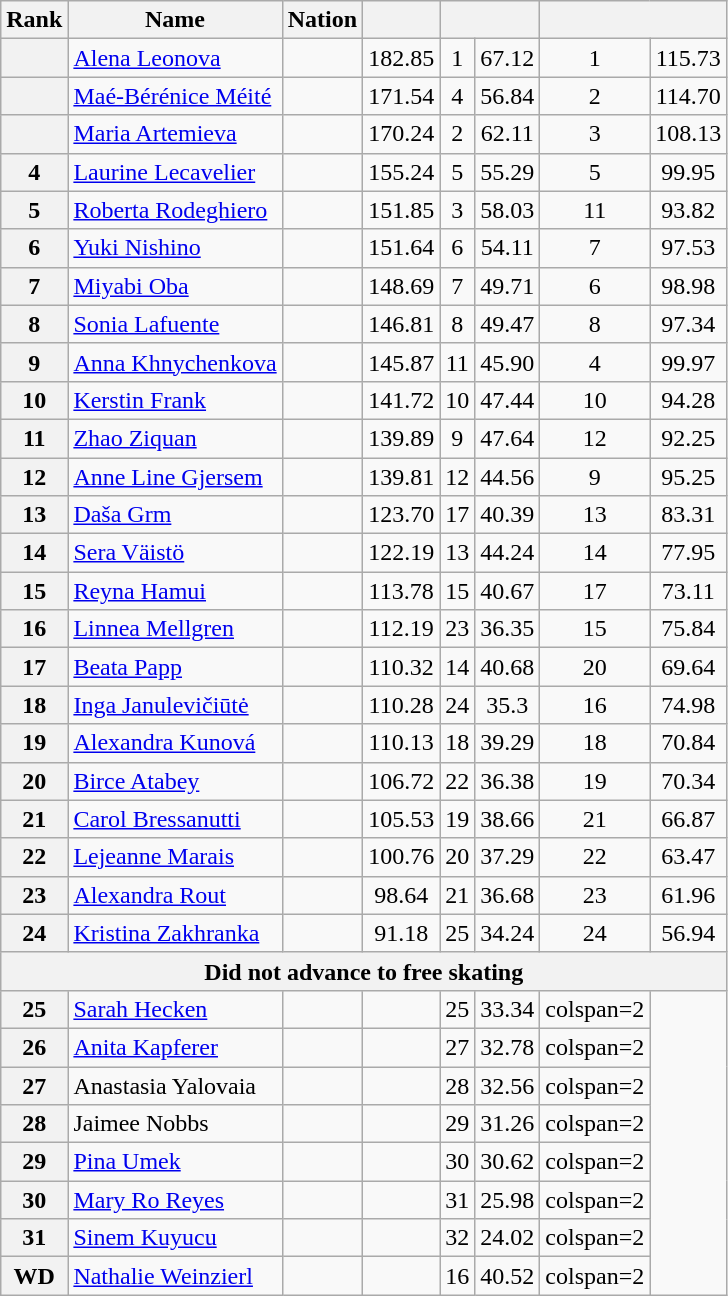<table class="wikitable sortable" style="text-align:center">
<tr>
<th>Rank</th>
<th>Name</th>
<th>Nation</th>
<th></th>
<th colspan=2></th>
<th colspan=2></th>
</tr>
<tr>
<th></th>
<td align=left><a href='#'>Alena Leonova</a></td>
<td align=left></td>
<td>182.85</td>
<td>1</td>
<td>67.12</td>
<td>1</td>
<td>115.73</td>
</tr>
<tr>
<th></th>
<td align=left><a href='#'>Maé-Bérénice Méité</a></td>
<td align=left></td>
<td>171.54</td>
<td>4</td>
<td>56.84</td>
<td>2</td>
<td>114.70</td>
</tr>
<tr>
<th></th>
<td align=left><a href='#'>Maria Artemieva</a></td>
<td align=left></td>
<td>170.24</td>
<td>2</td>
<td>62.11</td>
<td>3</td>
<td>108.13</td>
</tr>
<tr>
<th>4</th>
<td align=left><a href='#'>Laurine Lecavelier</a></td>
<td align=left></td>
<td>155.24</td>
<td>5</td>
<td>55.29</td>
<td>5</td>
<td>99.95</td>
</tr>
<tr>
<th>5</th>
<td align=left><a href='#'>Roberta Rodeghiero</a></td>
<td align=left></td>
<td>151.85</td>
<td>3</td>
<td>58.03</td>
<td>11</td>
<td>93.82</td>
</tr>
<tr>
<th>6</th>
<td align=left><a href='#'>Yuki Nishino</a></td>
<td align=left></td>
<td>151.64</td>
<td>6</td>
<td>54.11</td>
<td>7</td>
<td>97.53</td>
</tr>
<tr>
<th>7</th>
<td align=left><a href='#'>Miyabi Oba</a></td>
<td align=left></td>
<td>148.69</td>
<td>7</td>
<td>49.71</td>
<td>6</td>
<td>98.98</td>
</tr>
<tr>
<th>8</th>
<td align=left><a href='#'>Sonia Lafuente</a></td>
<td align=left></td>
<td>146.81</td>
<td>8</td>
<td>49.47</td>
<td>8</td>
<td>97.34</td>
</tr>
<tr>
<th>9</th>
<td align=left><a href='#'>Anna Khnychenkova</a></td>
<td align=left></td>
<td>145.87</td>
<td>11</td>
<td>45.90</td>
<td>4</td>
<td>99.97</td>
</tr>
<tr>
<th>10</th>
<td align=left><a href='#'>Kerstin Frank</a></td>
<td align=left></td>
<td>141.72</td>
<td>10</td>
<td>47.44</td>
<td>10</td>
<td>94.28</td>
</tr>
<tr>
<th>11</th>
<td align=left><a href='#'>Zhao Ziquan</a></td>
<td align=left></td>
<td>139.89</td>
<td>9</td>
<td>47.64</td>
<td>12</td>
<td>92.25</td>
</tr>
<tr>
<th>12</th>
<td align=left><a href='#'>Anne Line Gjersem</a></td>
<td align=left></td>
<td>139.81</td>
<td>12</td>
<td>44.56</td>
<td>9</td>
<td>95.25</td>
</tr>
<tr>
<th>13</th>
<td align=left><a href='#'>Daša Grm</a></td>
<td align=left></td>
<td>123.70</td>
<td>17</td>
<td>40.39</td>
<td>13</td>
<td>83.31</td>
</tr>
<tr>
<th>14</th>
<td align=left><a href='#'>Sera Väistö</a></td>
<td align=left></td>
<td>122.19</td>
<td>13</td>
<td>44.24</td>
<td>14</td>
<td>77.95</td>
</tr>
<tr>
<th>15</th>
<td align=left><a href='#'>Reyna Hamui</a></td>
<td align=left></td>
<td>113.78</td>
<td>15</td>
<td>40.67</td>
<td>17</td>
<td>73.11</td>
</tr>
<tr>
<th>16</th>
<td align=left><a href='#'>Linnea Mellgren</a></td>
<td align=left></td>
<td>112.19</td>
<td>23</td>
<td>36.35</td>
<td>15</td>
<td>75.84</td>
</tr>
<tr>
<th>17</th>
<td align=left><a href='#'>Beata Papp</a></td>
<td align=left></td>
<td>110.32</td>
<td>14</td>
<td>40.68</td>
<td>20</td>
<td>69.64</td>
</tr>
<tr>
<th>18</th>
<td align=left><a href='#'>Inga Janulevičiūtė</a></td>
<td align=left></td>
<td>110.28</td>
<td>24</td>
<td>35.3</td>
<td>16</td>
<td>74.98</td>
</tr>
<tr>
<th>19</th>
<td align=left><a href='#'>Alexandra Kunová</a></td>
<td align=left></td>
<td>110.13</td>
<td>18</td>
<td>39.29</td>
<td>18</td>
<td>70.84</td>
</tr>
<tr>
<th>20</th>
<td align=left><a href='#'>Birce Atabey</a></td>
<td align=left></td>
<td>106.72</td>
<td>22</td>
<td>36.38</td>
<td>19</td>
<td>70.34</td>
</tr>
<tr>
<th>21</th>
<td align=left><a href='#'>Carol Bressanutti</a></td>
<td align=left></td>
<td>105.53</td>
<td>19</td>
<td>38.66</td>
<td>21</td>
<td>66.87</td>
</tr>
<tr>
<th>22</th>
<td align=left><a href='#'>Lejeanne Marais</a></td>
<td align=left></td>
<td>100.76</td>
<td>20</td>
<td>37.29</td>
<td>22</td>
<td>63.47</td>
</tr>
<tr>
<th>23</th>
<td align=left><a href='#'>Alexandra Rout</a></td>
<td align=left></td>
<td>98.64</td>
<td>21</td>
<td>36.68</td>
<td>23</td>
<td>61.96</td>
</tr>
<tr>
<th>24</th>
<td align=left><a href='#'>Kristina Zakhranka</a></td>
<td align=left></td>
<td>91.18</td>
<td>25</td>
<td>34.24</td>
<td>24</td>
<td>56.94</td>
</tr>
<tr>
<th colspan=8>Did not advance to free skating</th>
</tr>
<tr>
<th>25</th>
<td align=left><a href='#'>Sarah Hecken</a></td>
<td align=left></td>
<td></td>
<td>25</td>
<td>33.34</td>
<td>colspan=2 </td>
</tr>
<tr>
<th>26</th>
<td align=left><a href='#'>Anita Kapferer</a></td>
<td align=left></td>
<td></td>
<td>27</td>
<td>32.78</td>
<td>colspan=2 </td>
</tr>
<tr>
<th>27</th>
<td align=left>Anastasia Yalovaia</td>
<td align=left></td>
<td></td>
<td>28</td>
<td>32.56</td>
<td>colspan=2 </td>
</tr>
<tr>
<th>28</th>
<td align=left>Jaimee Nobbs</td>
<td align=left></td>
<td></td>
<td>29</td>
<td>31.26</td>
<td>colspan=2 </td>
</tr>
<tr>
<th>29</th>
<td align=left><a href='#'>Pina Umek</a></td>
<td align=left></td>
<td></td>
<td>30</td>
<td>30.62</td>
<td>colspan=2 </td>
</tr>
<tr>
<th>30</th>
<td align=left><a href='#'>Mary Ro Reyes</a></td>
<td align=left></td>
<td></td>
<td>31</td>
<td>25.98</td>
<td>colspan=2 </td>
</tr>
<tr>
<th>31</th>
<td align=left><a href='#'>Sinem Kuyucu</a></td>
<td align=left></td>
<td></td>
<td>32</td>
<td>24.02</td>
<td>colspan=2 </td>
</tr>
<tr>
<th><strong>WD</strong></th>
<td align=left><a href='#'>Nathalie Weinzierl</a></td>
<td align=left></td>
<td></td>
<td>16</td>
<td>40.52</td>
<td>colspan=2 </td>
</tr>
</table>
